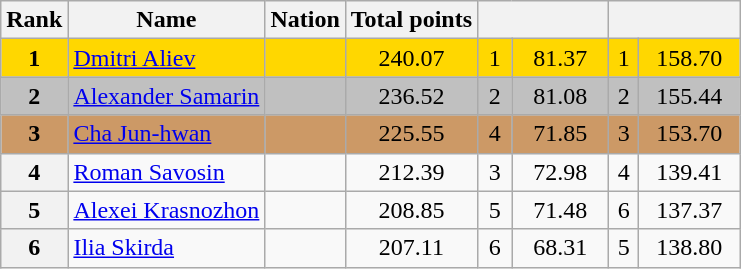<table class="wikitable sortable">
<tr>
<th>Rank</th>
<th>Name</th>
<th>Nation</th>
<th>Total points</th>
<th colspan="2" width="80px"></th>
<th colspan="2" width="80px"></th>
</tr>
<tr bgcolor="gold">
<td align="center"><strong>1</strong></td>
<td><a href='#'>Dmitri Aliev</a></td>
<td></td>
<td align="center">240.07</td>
<td align="center">1</td>
<td align="center">81.37</td>
<td align="center">1</td>
<td align="center">158.70</td>
</tr>
<tr bgcolor="silver">
<td align="center"><strong>2</strong></td>
<td><a href='#'>Alexander Samarin</a></td>
<td></td>
<td align="center">236.52</td>
<td align="center">2</td>
<td align="center">81.08</td>
<td align="center">2</td>
<td align="center">155.44</td>
</tr>
<tr bgcolor="cc9966">
<td align="center"><strong>3</strong></td>
<td><a href='#'>Cha Jun-hwan</a></td>
<td></td>
<td align="center">225.55</td>
<td align="center">4</td>
<td align="center">71.85</td>
<td align="center">3</td>
<td align="center">153.70</td>
</tr>
<tr>
<th>4</th>
<td><a href='#'>Roman Savosin</a></td>
<td></td>
<td align="center">212.39</td>
<td align="center">3</td>
<td align="center">72.98</td>
<td align="center">4</td>
<td align="center">139.41</td>
</tr>
<tr>
<th>5</th>
<td><a href='#'>Alexei Krasnozhon</a></td>
<td></td>
<td align="center">208.85</td>
<td align="center">5</td>
<td align="center">71.48</td>
<td align="center">6</td>
<td align="center">137.37</td>
</tr>
<tr>
<th>6</th>
<td><a href='#'>Ilia Skirda</a></td>
<td></td>
<td align="center">207.11</td>
<td align="center">6</td>
<td align="center">68.31</td>
<td align="center">5</td>
<td align="center">138.80</td>
</tr>
</table>
